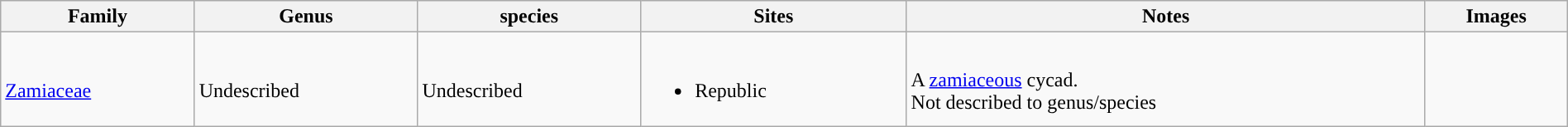<table class="wikitable sortable mw-collapsible" style="margin:auto; width:100%">
<tr>
<th>Family</th>
<th>Genus</th>
<th>species</th>
<th>Sites</th>
<th>Notes</th>
<th>Images</th>
</tr>
<tr>
<td><br><a href='#'>Zamiaceae</a></td>
<td><br>Undescribed</td>
<td><br>Undescribed</td>
<td><br><ul><li>Republic</li></ul></td>
<td><br>A <a href='#'>zamiaceous</a> cycad.<br> Not described to genus/species</td>
<td><br></td>
</tr>
</table>
